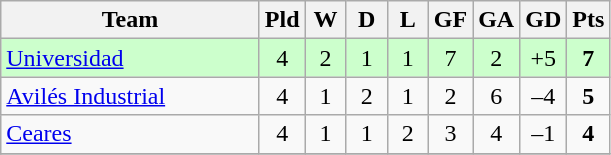<table class="wikitable" style="text-align: center;">
<tr>
<th width=165>Team</th>
<th width=20>Pld</th>
<th width=20>W</th>
<th width=20>D</th>
<th width=20>L</th>
<th width=20>GF</th>
<th width=20>GA</th>
<th width=20>GD</th>
<th width=20>Pts</th>
</tr>
<tr bgcolor=#ccffcc>
<td align=left><a href='#'>Universidad</a></td>
<td>4</td>
<td>2</td>
<td>1</td>
<td>1</td>
<td>7</td>
<td>2</td>
<td>+5</td>
<td><strong>7</strong></td>
</tr>
<tr>
<td align=left><a href='#'>Avilés Industrial</a></td>
<td>4</td>
<td>1</td>
<td>2</td>
<td>1</td>
<td>2</td>
<td>6</td>
<td>–4</td>
<td><strong>5</strong></td>
</tr>
<tr>
<td align=left><a href='#'>Ceares</a></td>
<td>4</td>
<td>1</td>
<td>1</td>
<td>2</td>
<td>3</td>
<td>4</td>
<td>–1</td>
<td><strong>4</strong></td>
</tr>
<tr>
</tr>
</table>
